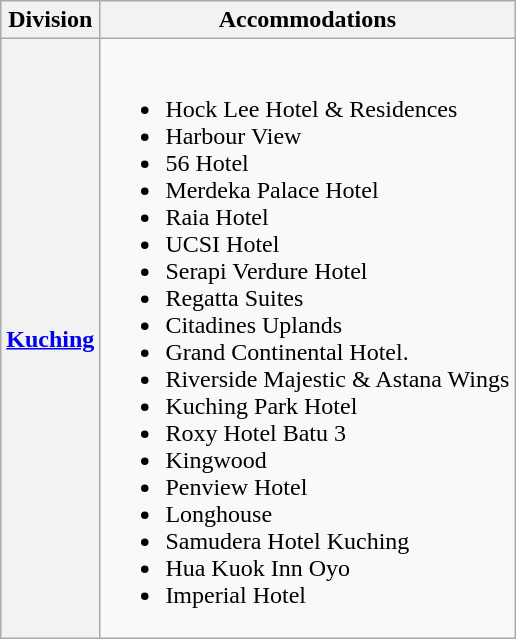<table class="wikitable">
<tr>
<th>Division</th>
<th>Accommodations</th>
</tr>
<tr>
<th align=left><a href='#'>Kuching</a></th>
<td><br><ul><li>Hock Lee Hotel & Residences</li><li>Harbour View</li><li>56 Hotel</li><li>Merdeka Palace Hotel</li><li>Raia Hotel</li><li>UCSI Hotel</li><li>Serapi Verdure Hotel</li><li>Regatta Suites</li><li>Citadines Uplands</li><li>Grand Continental Hotel.</li><li>Riverside Majestic & Astana Wings</li><li>Kuching Park Hotel</li><li>Roxy Hotel Batu 3</li><li>Kingwood</li><li>Penview Hotel</li><li>Longhouse</li><li>Samudera Hotel Kuching</li><li>Hua Kuok Inn Oyo</li><li>Imperial Hotel</li></ul></td>
</tr>
</table>
